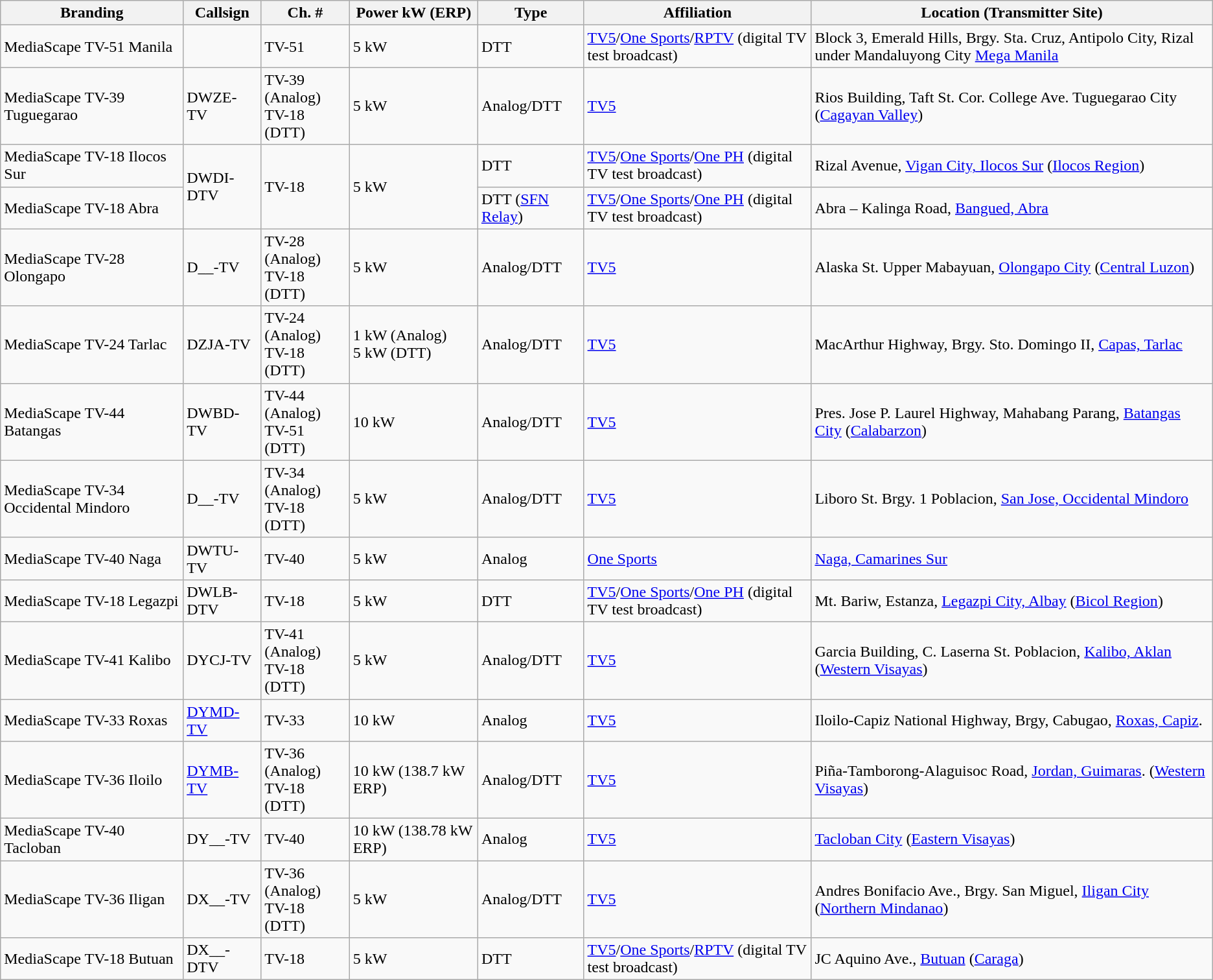<table class="wikitable sortable">
<tr>
<th>Branding</th>
<th>Callsign</th>
<th>Ch. #</th>
<th>Power kW (ERP)</th>
<th>Type</th>
<th>Affiliation</th>
<th class="unsortable">Location (Transmitter Site)</th>
</tr>
<tr>
<td>MediaScape TV-51 Manila</td>
<td></td>
<td>TV-51</td>
<td>5 kW</td>
<td>DTT</td>
<td><a href='#'>TV5</a>/<a href='#'>One Sports</a>/<a href='#'>RPTV</a> (digital TV test broadcast)</td>
<td>Block 3, Emerald Hills, Brgy. Sta. Cruz, Antipolo City, Rizal under Mandaluyong City <a href='#'>Mega Manila</a></td>
</tr>
<tr>
<td>MediaScape TV-39 Tuguegarao</td>
<td>DWZE-TV</td>
<td>TV-39 (Analog) <br> TV-18 (DTT)</td>
<td>5 kW</td>
<td>Analog/DTT</td>
<td><a href='#'>TV5</a></td>
<td>Rios Building, Taft St. Cor. College Ave. Tuguegarao City (<a href='#'>Cagayan Valley</a>)</td>
</tr>
<tr>
<td>MediaScape TV-18 Ilocos Sur</td>
<td rowspan="2">DWDI-DTV</td>
<td rowspan="2">TV-18</td>
<td rowspan="2">5 kW</td>
<td>DTT</td>
<td><a href='#'>TV5</a>/<a href='#'>One Sports</a>/<a href='#'>One PH</a> (digital TV test broadcast)</td>
<td>Rizal Avenue, <a href='#'>Vigan City, Ilocos Sur</a> (<a href='#'>Ilocos Region</a>)</td>
</tr>
<tr>
<td>MediaScape TV-18 Abra</td>
<td>DTT (<a href='#'>SFN Relay</a>)</td>
<td><a href='#'>TV5</a>/<a href='#'>One Sports</a>/<a href='#'>One PH</a> (digital TV test broadcast)</td>
<td>Abra – Kalinga Road, <a href='#'>Bangued, Abra</a></td>
</tr>
<tr>
<td>MediaScape TV-28 Olongapo</td>
<td>D__-TV</td>
<td>TV-28 (Analog) <br> TV-18 (DTT)</td>
<td>5 kW</td>
<td>Analog/DTT</td>
<td><a href='#'>TV5</a></td>
<td>Alaska St. Upper Mabayuan, <a href='#'>Olongapo City</a> (<a href='#'>Central Luzon</a>)</td>
</tr>
<tr>
<td>MediaScape TV-24 Tarlac</td>
<td>DZJA-TV</td>
<td>TV-24 (Analog) <br> TV-18 (DTT)</td>
<td>1 kW (Analog) <br> 5 kW (DTT)</td>
<td rowspan=1>Analog/DTT</td>
<td><a href='#'>TV5</a></td>
<td>MacArthur Highway, Brgy. Sto. Domingo II, <a href='#'>Capas, Tarlac</a></td>
</tr>
<tr>
<td>MediaScape TV-44 Batangas</td>
<td>DWBD-TV</td>
<td>TV-44 (Analog) <br> TV-51 (DTT)</td>
<td>10 kW</td>
<td rowspan=1>Analog/DTT</td>
<td><a href='#'>TV5</a></td>
<td>Pres. Jose P. Laurel Highway, Mahabang Parang, <a href='#'>Batangas City</a> (<a href='#'>Calabarzon</a>)</td>
</tr>
<tr>
<td>MediaScape TV-34 Occidental Mindoro</td>
<td>D__-TV</td>
<td>TV-34 (Analog) <br> TV-18 (DTT)</td>
<td>5 kW</td>
<td>Analog/DTT</td>
<td><a href='#'>TV5</a></td>
<td>Liboro St. Brgy. 1 Poblacion, <a href='#'>San Jose, Occidental Mindoro</a></td>
</tr>
<tr>
<td>MediaScape TV-40 Naga</td>
<td>DWTU-TV</td>
<td>TV-40</td>
<td>5 kW</td>
<td rowspan=1>Analog</td>
<td><a href='#'>One Sports</a></td>
<td><a href='#'>Naga, Camarines Sur</a></td>
</tr>
<tr>
<td>MediaScape TV-18 Legazpi</td>
<td>DWLB-DTV</td>
<td>TV-18</td>
<td>5 kW</td>
<td>DTT</td>
<td><a href='#'>TV5</a>/<a href='#'>One Sports</a>/<a href='#'>One PH</a> (digital TV test broadcast)</td>
<td>Mt. Bariw, Estanza, <a href='#'>Legazpi City, Albay</a> (<a href='#'>Bicol Region</a>)</td>
</tr>
<tr>
<td>MediaScape TV-41 Kalibo</td>
<td>DYCJ-TV</td>
<td>TV-41 (Analog) <br> TV-18 (DTT)</td>
<td>5 kW</td>
<td rowspan=1>Analog/DTT</td>
<td><a href='#'>TV5</a></td>
<td>Garcia Building, C. Laserna St. Poblacion, <a href='#'>Kalibo, Aklan</a> (<a href='#'>Western Visayas</a>)</td>
</tr>
<tr>
<td>MediaScape TV-33 Roxas</td>
<td><a href='#'>DYMD-TV</a></td>
<td>TV-33</td>
<td>10 kW</td>
<td rowspan=1>Analog</td>
<td><a href='#'>TV5</a></td>
<td>Iloilo-Capiz National Highway, Brgy, Cabugao, <a href='#'>Roxas, Capiz</a>.</td>
</tr>
<tr>
<td>MediaScape TV-36 Iloilo</td>
<td><a href='#'>DYMB-TV</a></td>
<td>TV-36 (Analog) <br> TV-18 (DTT)</td>
<td>10 kW (138.7 kW ERP)</td>
<td rowspan=1>Analog/DTT</td>
<td><a href='#'>TV5</a></td>
<td>Piña-Tamborong-Alaguisoc Road, <a href='#'>Jordan, Guimaras</a>. (<a href='#'>Western Visayas</a>)</td>
</tr>
<tr>
<td>MediaScape TV-40 Tacloban</td>
<td>DY__-TV</td>
<td>TV-40</td>
<td>10 kW (138.78 kW ERP)</td>
<td rowspan=1>Analog</td>
<td><a href='#'>TV5</a></td>
<td><a href='#'>Tacloban City</a> (<a href='#'>Eastern Visayas</a>)</td>
</tr>
<tr>
<td>MediaScape TV-36 Iligan</td>
<td>DX__-TV</td>
<td>TV-36 (Analog) <br> TV-18 (DTT)</td>
<td>5 kW</td>
<td>Analog/DTT</td>
<td><a href='#'>TV5</a></td>
<td>Andres Bonifacio Ave., Brgy. San Miguel, <a href='#'>Iligan City</a> (<a href='#'>Northern Mindanao</a>)</td>
</tr>
<tr>
<td>MediaScape TV-18 Butuan</td>
<td>DX__-DTV</td>
<td>TV-18</td>
<td>5 kW</td>
<td>DTT</td>
<td><a href='#'>TV5</a>/<a href='#'>One Sports</a>/<a href='#'>RPTV</a> (digital TV test broadcast)</td>
<td>JC Aquino Ave., <a href='#'>Butuan</a> (<a href='#'>Caraga</a>)</td>
</tr>
</table>
